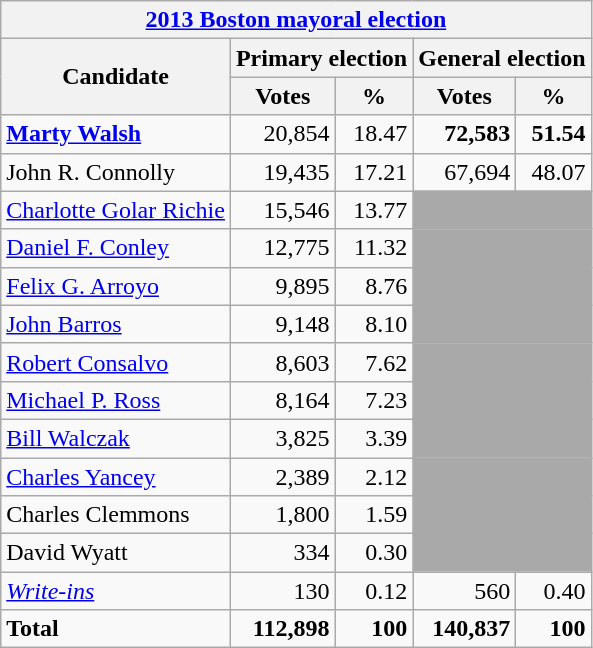<table class=wikitable>
<tr>
<th colspan=5><a href='#'>2013 Boston mayoral election</a></th>
</tr>
<tr>
<th colspan=1 rowspan=2>Candidate</th>
<th colspan=2><strong>Primary election</strong></th>
<th colspan=2><strong>General election</strong></th>
</tr>
<tr>
<th>Votes</th>
<th>%</th>
<th>Votes</th>
<th>%</th>
</tr>
<tr>
<td><strong><a href='#'>Marty Walsh</a></strong></td>
<td align="right">20,854</td>
<td align="right">18.47</td>
<td align="right"><strong>72,583</strong></td>
<td align="right"><strong>51.54</strong></td>
</tr>
<tr>
<td>John R. Connolly</td>
<td align="right">19,435</td>
<td align="right">17.21</td>
<td align="right">67,694</td>
<td align="right">48.07</td>
</tr>
<tr>
<td><a href='#'>Charlotte Golar Richie</a></td>
<td align="right">15,546</td>
<td align="right">13.77</td>
<td colspan=2 bgcolor=darkgray> </td>
</tr>
<tr>
<td><a href='#'>Daniel F. Conley</a></td>
<td align="right">12,775</td>
<td align="right">11.32</td>
<td colspan=2 bgcolor=darkgray> </td>
</tr>
<tr>
<td><a href='#'>Felix G. Arroyo</a></td>
<td align="right">9,895</td>
<td align="right">8.76</td>
<td colspan=2 bgcolor=darkgray> </td>
</tr>
<tr>
<td><a href='#'>John Barros</a></td>
<td align="right">9,148</td>
<td align="right">8.10</td>
<td colspan=2 bgcolor=darkgray> </td>
</tr>
<tr>
<td><a href='#'>Robert Consalvo</a></td>
<td align="right">8,603</td>
<td align="right">7.62</td>
<td colspan=2 bgcolor=darkgray> </td>
</tr>
<tr>
<td><a href='#'>Michael P. Ross</a></td>
<td align="right">8,164</td>
<td align="right">7.23</td>
<td colspan=2 bgcolor=darkgray> </td>
</tr>
<tr>
<td><a href='#'>Bill Walczak</a></td>
<td align="right">3,825</td>
<td align="right">3.39</td>
<td colspan=2 bgcolor=darkgray> </td>
</tr>
<tr>
<td><a href='#'>Charles Yancey</a></td>
<td align="right">2,389</td>
<td align="right">2.12</td>
<td colspan=2 bgcolor=darkgray> </td>
</tr>
<tr>
<td>Charles Clemmons</td>
<td align="right">1,800</td>
<td align="right">1.59</td>
<td colspan=2 bgcolor=darkgray> </td>
</tr>
<tr>
<td>David Wyatt</td>
<td align="right">334</td>
<td align="right">0.30</td>
<td colspan=2 bgcolor=darkgray> </td>
</tr>
<tr>
<td><em><a href='#'>Write-ins</a></em></td>
<td align="right">130</td>
<td align="right">0.12</td>
<td align="right">560</td>
<td align="right">0.40</td>
</tr>
<tr>
<td><strong>Total</strong></td>
<td align="right"><strong>112,898</strong></td>
<td align="right"><strong>100</strong></td>
<td align="right"><strong>140,837</strong></td>
<td align="right"><strong>100</strong></td>
</tr>
</table>
